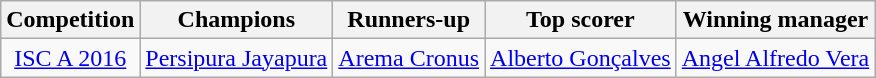<table class="sortable wikitable">
<tr>
<th scope=col>Competition</th>
<th scope=col>Champions</th>
<th scope=col>Runners-up</th>
<th scope=col>Top scorer </th>
<th scope=col>Winning manager</th>
</tr>
<tr>
<td align=center><a href='#'>ISC A 2016</a></td>
<td><a href='#'>Persipura Jayapura</a></td>
<td><a href='#'>Arema Cronus</a></td>
<td> <a href='#'>Alberto Gonçalves</a> </td>
<td> <a href='#'>Angel Alfredo Vera</a></td>
</tr>
</table>
